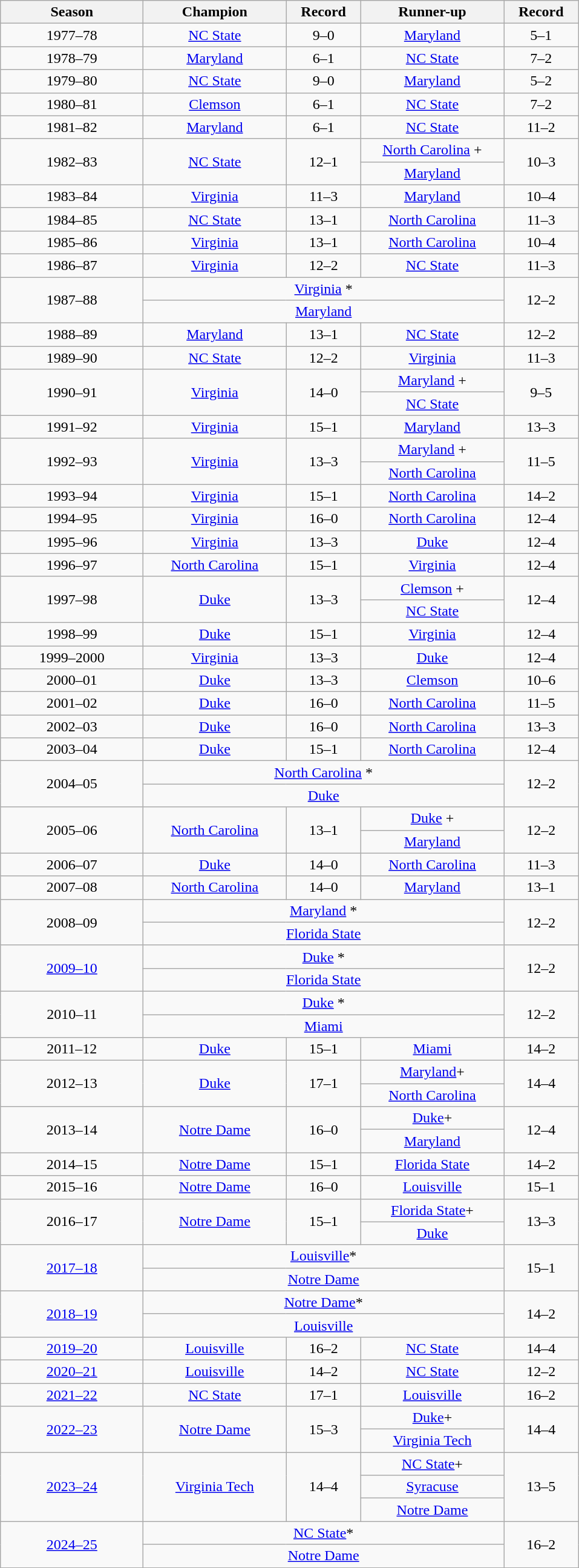<table class="wikitable sortable" style="text-align: center;">
<tr>
<th width="150">Season</th>
<th width="150">Champion</th>
<th width="75">Record</th>
<th width="150">Runner-up</th>
<th width="75">Record</th>
</tr>
<tr>
<td>1977–78</td>
<td><a href='#'>NC State</a></td>
<td>9–0</td>
<td><a href='#'>Maryland</a></td>
<td>5–1</td>
</tr>
<tr>
<td>1978–79</td>
<td><a href='#'>Maryland</a></td>
<td>6–1</td>
<td><a href='#'>NC State</a></td>
<td>7–2</td>
</tr>
<tr>
<td>1979–80</td>
<td><a href='#'>NC State</a></td>
<td>9–0</td>
<td><a href='#'>Maryland</a></td>
<td>5–2</td>
</tr>
<tr>
<td>1980–81</td>
<td><a href='#'>Clemson</a></td>
<td>6–1</td>
<td><a href='#'>NC State</a></td>
<td>7–2</td>
</tr>
<tr>
<td>1981–82</td>
<td><a href='#'>Maryland</a></td>
<td>6–1</td>
<td><a href='#'>NC State</a></td>
<td>11–2</td>
</tr>
<tr>
<td rowspan="2">1982–83</td>
<td rowspan="2"><a href='#'>NC State</a></td>
<td rowspan="2">12–1</td>
<td><a href='#'>North Carolina</a> +</td>
<td rowspan="2">10–3</td>
</tr>
<tr>
<td><a href='#'>Maryland</a></td>
</tr>
<tr>
<td>1983–84</td>
<td><a href='#'>Virginia</a></td>
<td>11–3</td>
<td><a href='#'>Maryland</a></td>
<td>10–4</td>
</tr>
<tr>
<td>1984–85</td>
<td><a href='#'>NC State</a></td>
<td>13–1</td>
<td><a href='#'>North Carolina</a></td>
<td>11–3</td>
</tr>
<tr>
<td>1985–86</td>
<td><a href='#'>Virginia</a></td>
<td>13–1</td>
<td><a href='#'>North Carolina</a></td>
<td>10–4</td>
</tr>
<tr>
<td>1986–87</td>
<td><a href='#'>Virginia</a></td>
<td>12–2</td>
<td><a href='#'>NC State</a></td>
<td>11–3</td>
</tr>
<tr>
<td rowspan="2">1987–88</td>
<td colspan=3><a href='#'>Virginia</a> *</td>
<td rowspan="2">12–2</td>
</tr>
<tr>
<td colspan=3><a href='#'>Maryland</a></td>
</tr>
<tr>
<td>1988–89</td>
<td><a href='#'>Maryland</a></td>
<td>13–1</td>
<td><a href='#'>NC State</a></td>
<td>12–2</td>
</tr>
<tr>
<td>1989–90</td>
<td><a href='#'>NC State</a></td>
<td>12–2</td>
<td><a href='#'>Virginia</a></td>
<td>11–3</td>
</tr>
<tr>
<td rowspan="2">1990–91</td>
<td rowspan="2"><a href='#'>Virginia</a></td>
<td rowspan="2">14–0</td>
<td><a href='#'>Maryland</a> +</td>
<td rowspan="2">9–5</td>
</tr>
<tr>
<td><a href='#'>NC State</a></td>
</tr>
<tr>
<td>1991–92</td>
<td><a href='#'>Virginia</a></td>
<td>15–1</td>
<td><a href='#'>Maryland</a></td>
<td>13–3</td>
</tr>
<tr>
<td rowspan="2">1992–93</td>
<td rowspan="2"><a href='#'>Virginia</a></td>
<td rowspan="2">13–3</td>
<td><a href='#'>Maryland</a> +</td>
<td rowspan="2">11–5</td>
</tr>
<tr>
<td><a href='#'>North Carolina</a></td>
</tr>
<tr>
<td>1993–94</td>
<td><a href='#'>Virginia</a></td>
<td>15–1</td>
<td><a href='#'>North Carolina</a></td>
<td>14–2</td>
</tr>
<tr>
<td>1994–95</td>
<td><a href='#'>Virginia</a></td>
<td>16–0</td>
<td><a href='#'>North Carolina</a></td>
<td>12–4</td>
</tr>
<tr>
<td>1995–96</td>
<td><a href='#'>Virginia</a></td>
<td>13–3</td>
<td><a href='#'>Duke</a></td>
<td>12–4</td>
</tr>
<tr>
<td>1996–97</td>
<td><a href='#'>North Carolina</a></td>
<td>15–1</td>
<td><a href='#'>Virginia</a></td>
<td>12–4</td>
</tr>
<tr>
<td rowspan="2">1997–98</td>
<td rowspan="2"><a href='#'>Duke</a></td>
<td rowspan="2">13–3</td>
<td><a href='#'>Clemson</a> +</td>
<td rowspan="2">12–4</td>
</tr>
<tr>
<td><a href='#'>NC State</a></td>
</tr>
<tr>
<td>1998–99</td>
<td><a href='#'>Duke</a></td>
<td>15–1</td>
<td><a href='#'>Virginia</a></td>
<td>12–4</td>
</tr>
<tr>
<td>1999–2000</td>
<td><a href='#'>Virginia</a></td>
<td>13–3</td>
<td><a href='#'>Duke</a></td>
<td>12–4</td>
</tr>
<tr>
<td>2000–01</td>
<td><a href='#'>Duke</a></td>
<td>13–3</td>
<td><a href='#'>Clemson</a></td>
<td>10–6</td>
</tr>
<tr>
<td>2001–02</td>
<td><a href='#'>Duke</a></td>
<td>16–0</td>
<td><a href='#'>North Carolina</a></td>
<td>11–5</td>
</tr>
<tr>
<td>2002–03</td>
<td><a href='#'>Duke</a></td>
<td>16–0</td>
<td><a href='#'>North Carolina</a></td>
<td>13–3</td>
</tr>
<tr>
<td>2003–04</td>
<td><a href='#'>Duke</a></td>
<td>15–1</td>
<td><a href='#'>North Carolina</a></td>
<td>12–4</td>
</tr>
<tr>
<td rowspan="2">2004–05</td>
<td colspan=3><a href='#'>North Carolina</a> *</td>
<td rowspan="2">12–2</td>
</tr>
<tr>
<td colspan=3><a href='#'>Duke</a></td>
</tr>
<tr>
<td rowspan="2">2005–06</td>
<td rowspan="2"><a href='#'>North Carolina</a></td>
<td rowspan="2">13–1</td>
<td><a href='#'>Duke</a> +</td>
<td rowspan="2">12–2</td>
</tr>
<tr>
<td><a href='#'>Maryland</a></td>
</tr>
<tr>
<td>2006–07</td>
<td><a href='#'>Duke</a></td>
<td>14–0</td>
<td><a href='#'>North Carolina</a></td>
<td>11–3</td>
</tr>
<tr>
<td>2007–08</td>
<td><a href='#'>North Carolina</a></td>
<td>14–0</td>
<td><a href='#'>Maryland</a></td>
<td>13–1</td>
</tr>
<tr>
<td rowspan="2">2008–09</td>
<td colspan=3><a href='#'>Maryland</a> *</td>
<td rowspan="2">12–2</td>
</tr>
<tr>
<td colspan=3><a href='#'>Florida State</a></td>
</tr>
<tr>
<td rowspan="2"><a href='#'>2009–10</a></td>
<td colspan=3><a href='#'>Duke</a> *</td>
<td rowspan="2">12–2</td>
</tr>
<tr>
<td colspan=3><a href='#'>Florida State</a></td>
</tr>
<tr>
<td rowspan="2">2010–11</td>
<td colspan=3><a href='#'>Duke</a> *</td>
<td rowspan="2">12–2</td>
</tr>
<tr>
<td colspan=3><a href='#'>Miami</a></td>
</tr>
<tr>
<td>2011–12</td>
<td><a href='#'>Duke</a></td>
<td>15–1</td>
<td><a href='#'>Miami</a></td>
<td>14–2</td>
</tr>
<tr>
<td rowspan=2>2012–13</td>
<td rowspan=2><a href='#'>Duke</a></td>
<td rowspan=2>17–1</td>
<td><a href='#'>Maryland</a>+</td>
<td rowspan=2>14–4</td>
</tr>
<tr>
<td><a href='#'>North Carolina</a></td>
</tr>
<tr>
<td rowspan=2>2013–14</td>
<td rowspan=2><a href='#'>Notre Dame</a></td>
<td rowspan=2>16–0</td>
<td><a href='#'>Duke</a>+</td>
<td rowspan=2>12–4</td>
</tr>
<tr>
<td><a href='#'>Maryland</a></td>
</tr>
<tr>
<td>2014–15</td>
<td><a href='#'>Notre Dame</a></td>
<td>15–1</td>
<td><a href='#'>Florida State</a></td>
<td>14–2</td>
</tr>
<tr>
<td>2015–16</td>
<td><a href='#'>Notre Dame</a></td>
<td>16–0</td>
<td><a href='#'>Louisville</a></td>
<td>15–1</td>
</tr>
<tr>
<td rowspan=2>2016–17</td>
<td rowspan=2><a href='#'>Notre Dame</a></td>
<td rowspan=2>15–1</td>
<td><a href='#'>Florida State</a>+</td>
<td rowspan=2>13–3</td>
</tr>
<tr>
<td><a href='#'>Duke</a></td>
</tr>
<tr>
<td rowspan=2><a href='#'>2017–18</a></td>
<td colspan=3><a href='#'>Louisville</a>*</td>
<td rowspan=2>15–1</td>
</tr>
<tr>
<td colspan=3><a href='#'>Notre Dame</a></td>
</tr>
<tr>
<td rowspan=2><a href='#'>2018–19</a></td>
<td colspan=3><a href='#'>Notre Dame</a>*</td>
<td rowspan=2>14–2</td>
</tr>
<tr>
<td colspan=3><a href='#'>Louisville</a></td>
</tr>
<tr>
<td><a href='#'>2019–20</a></td>
<td><a href='#'>Louisville</a></td>
<td>16–2</td>
<td><a href='#'>NC State</a></td>
<td>14–4</td>
</tr>
<tr>
<td><a href='#'>2020–21</a></td>
<td><a href='#'>Louisville</a></td>
<td>14–2</td>
<td><a href='#'>NC State</a></td>
<td>12–2</td>
</tr>
<tr>
<td><a href='#'>2021–22</a></td>
<td><a href='#'>NC State</a></td>
<td>17–1</td>
<td><a href='#'>Louisville</a></td>
<td>16–2</td>
</tr>
<tr>
<td rowspan=2><a href='#'>2022–23</a></td>
<td rowspan=2><a href='#'>Notre Dame</a></td>
<td rowspan=2>15–3</td>
<td><a href='#'>Duke</a>+</td>
<td rowspan=2>14–4</td>
</tr>
<tr>
<td><a href='#'>Virginia Tech</a></td>
</tr>
<tr>
<td rowspan=3><a href='#'>2023–24</a></td>
<td rowspan=3><a href='#'>Virginia Tech</a></td>
<td rowspan=3>14–4</td>
<td><a href='#'>NC State</a>+</td>
<td rowspan=3>13–5</td>
</tr>
<tr>
<td><a href='#'>Syracuse</a></td>
</tr>
<tr>
<td><a href='#'>Notre Dame</a></td>
</tr>
<tr>
<td rowspan=2><a href='#'>2024–25</a></td>
<td colspan=3><a href='#'>NC State</a>*</td>
<td rowspan=2>16–2</td>
</tr>
<tr>
<td colspan=3><a href='#'>Notre Dame</a></td>
</tr>
<tr>
</tr>
</table>
